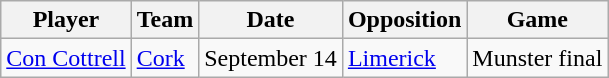<table class="wikitable">
<tr>
<th>Player</th>
<th>Team</th>
<th>Date</th>
<th>Opposition</th>
<th>Game</th>
</tr>
<tr>
<td><a href='#'>Con Cottrell</a></td>
<td><a href='#'>Cork</a></td>
<td>September 14</td>
<td><a href='#'>Limerick</a></td>
<td>Munster final</td>
</tr>
</table>
